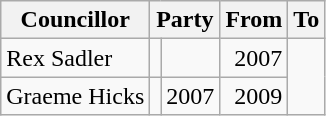<table class=wikitable>
<tr>
<th>Councillor</th>
<th colspan=2>Party</th>
<th>From</th>
<th>To</th>
</tr>
<tr>
<td>Rex Sadler</td>
<td></td>
<td align=right></td>
<td align=right>2007</td>
</tr>
<tr>
<td>Graeme Hicks</td>
<td></td>
<td align=right>2007</td>
<td align=right>2009</td>
</tr>
</table>
